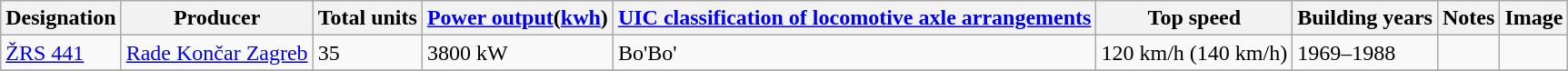<table class="wikitable sortable">
<tr>
<th>Designation</th>
<th>Producer</th>
<th>Total units</th>
<th><a href='#'>Power output</a>(<a href='#'>kwh</a>)</th>
<th><a href='#'>UIC classification of locomotive axle arrangements</a></th>
<th>Top speed</th>
<th>Building years</th>
<th class="unsortable">Notes</th>
<th class="unsortable">Image</th>
</tr>
<tr>
<td><a href='#'>ŽRS 441</a></td>
<td><a href='#'>Rade Končar Zagreb</a></td>
<td>35</td>
<td>3800 kW</td>
<td>Bo'Bo'</td>
<td>120 km/h (140 km/h)</td>
<td>1969–1988</td>
<td></td>
<td></td>
</tr>
<tr>
</tr>
</table>
